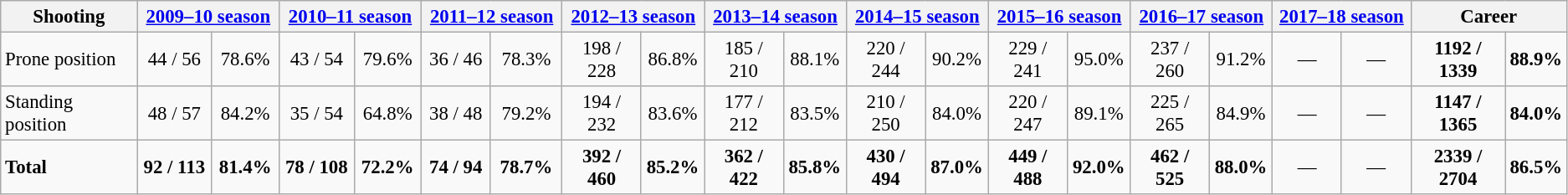<table class="wikitable" style="text-align: center; font-size:95%; ">
<tr ">
<th align=left>Shooting</th>
<th style="width:110px;" colspan=2><a href='#'>2009–10 season</a></th>
<th style="width:110px;" colspan=2><a href='#'>2010–11 season</a></th>
<th style="width:110px;" colspan=2><a href='#'>2011–12 season</a></th>
<th style="width:110px;" colspan=2><a href='#'>2012–13 season</a></th>
<th style="width:110px;" colspan=2><a href='#'>2013–14 season</a></th>
<th style="width:110px;" colspan=2><a href='#'>2014–15 season</a></th>
<th style="width:110px;" colspan=2><a href='#'>2015–16 season</a></th>
<th style="width:110px;" colspan=2><a href='#'>2016–17 season</a></th>
<th style="width:110px;" colspan=2><a href='#'>2017–18 season</a></th>
<th colspan="2;" style="width:115px;">Career</th>
</tr>
<tr>
<td align=left>Prone position</td>
<td>44 / 56</td>
<td>78.6%</td>
<td>43 / 54</td>
<td>79.6%</td>
<td>36 / 46</td>
<td>78.3%</td>
<td>198 / 228</td>
<td>86.8%</td>
<td>185 / 210</td>
<td>88.1%</td>
<td>220 / 244</td>
<td>90.2%</td>
<td>229 / 241</td>
<td>95.0%</td>
<td>237 / 260</td>
<td>91.2%</td>
<td>—</td>
<td>—</td>
<td><strong>1192 / 1339</strong></td>
<td><strong>88.9%</strong></td>
</tr>
<tr>
<td align=left>Standing position</td>
<td>48 / 57</td>
<td>84.2%</td>
<td>35 / 54</td>
<td>64.8%</td>
<td>38 / 48</td>
<td>79.2%</td>
<td>194 / 232</td>
<td>83.6%</td>
<td>177 / 212</td>
<td>83.5%</td>
<td>210 / 250</td>
<td>84.0%</td>
<td>220 / 247</td>
<td>89.1%</td>
<td>225 / 265</td>
<td>84.9%</td>
<td>—</td>
<td>—</td>
<td><strong>1147 / 1365</strong></td>
<td><strong>84.0%</strong></td>
</tr>
<tr>
<td align=left><strong>Total</strong></td>
<td><strong>92 / 113</strong></td>
<td><strong>81.4%</strong></td>
<td><strong>78 / 108</strong></td>
<td><strong>72.2%</strong></td>
<td><strong>74 / 94</strong></td>
<td><strong>78.7%</strong></td>
<td><strong>392 / 460</strong></td>
<td><strong>85.2%</strong></td>
<td><strong>362 / 422</strong></td>
<td><strong>85.8%</strong></td>
<td><strong>430 / 494</strong></td>
<td><strong>87.0%</strong></td>
<td><strong>449 / 488</strong></td>
<td><strong>92.0%</strong></td>
<td><strong>462 / 525</strong></td>
<td><strong>88.0%</strong></td>
<td>—</td>
<td>—</td>
<td><strong>2339 / 2704</strong></td>
<td><strong>86.5%</strong></td>
</tr>
</table>
